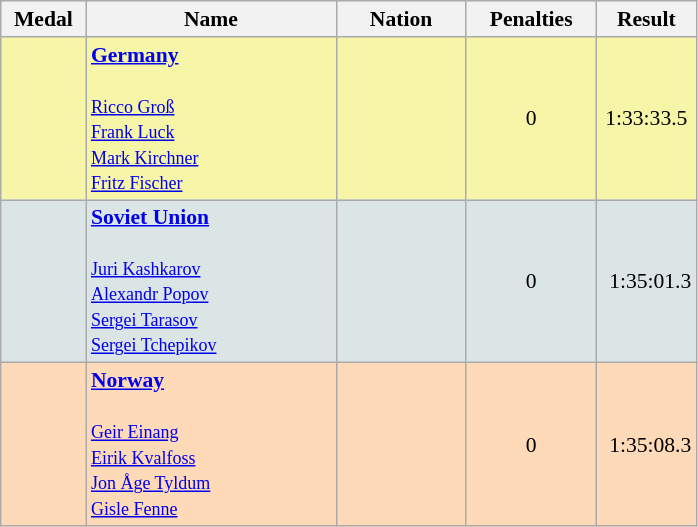<table class=wikitable style="border:1px solid #AAAAAA;font-size:90%">
<tr bgcolor="#E4E4E4">
<th style="border-bottom:1px solid #AAAAAA" width=50>Medal</th>
<th style="border-bottom:1px solid #AAAAAA" width=160>Name</th>
<th style="border-bottom:1px solid #AAAAAA" width=80>Nation</th>
<th style="border-bottom:1px solid #AAAAAA" width=80>Penalties</th>
<th style="border-bottom:1px solid #AAAAAA" width=60>Result</th>
</tr>
<tr bgcolor="#F7F6A8">
<td align="center"></td>
<td><strong><a href='#'>Germany</a></strong><br><br><small><a href='#'>Ricco Groß</a><br><a href='#'>Frank Luck</a><br><a href='#'>Mark Kirchner</a><br><a href='#'>Fritz Fischer</a></small></td>
<td></td>
<td align="center">0</td>
<td align="center">1:33:33.5</td>
</tr>
<tr bgcolor="#DCE5E5">
<td align="center"></td>
<td><strong><a href='#'>Soviet Union</a></strong><br><br><small><a href='#'>Juri Kashkarov</a><br><a href='#'>Alexandr Popov</a><br><a href='#'>Sergei Tarasov</a><br><a href='#'>Sergei Tchepikov</a></small></td>
<td></td>
<td align="center">0</td>
<td align="right">1:35:01.3</td>
</tr>
<tr bgcolor="#FFDAB9">
<td align="center"></td>
<td><strong><a href='#'>Norway</a></strong><br><br><small><a href='#'>Geir Einang</a><br><a href='#'>Eirik Kvalfoss</a><br><a href='#'>Jon Åge Tyldum</a><br><a href='#'>Gisle Fenne</a></small></td>
<td></td>
<td align="center">0</td>
<td align="right">1:35:08.3</td>
</tr>
</table>
